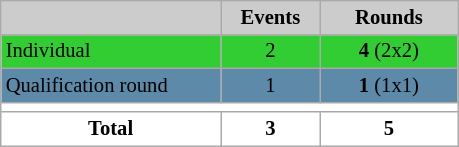<table class="wikitable plainrowheaders" style="background:#fff; font-size:86%; line-height:16px; border:gray solid 1px; border-collapse:collapse;">
<tr style="background:#ccc; text-align:center;">
<th scope="col" style="background:#ccc;" width=140px;"></th>
<th scope="col" style="background:#ccc;" width=60px;">Events</th>
<th scope="col" style="background:#ccc;" width=85px;">Rounds</th>
</tr>
<tr style="background:#32CD32;">
<td>Individual</td>
<td align=center>2</td>
<td align=center><strong>4</strong> (2x2)</td>
</tr>
<tr style="background:#5D8AA8;">
<td>Qualification round</td>
<td align=center>1</td>
<td align=center><strong>1</strong> (1x1)</td>
</tr>
<tr>
<td colspan=3></td>
</tr>
<tr>
<td align=center><strong>Total</strong></td>
<td align=center><strong>3</strong></td>
<td align=center><strong>5</strong></td>
</tr>
</table>
